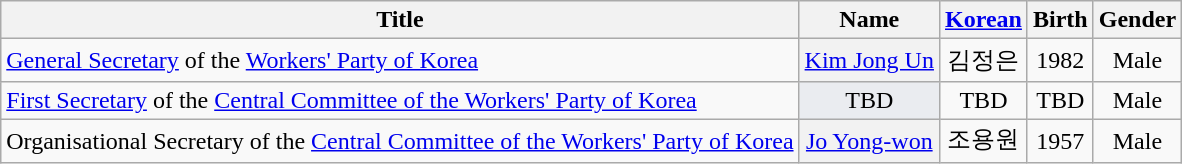<table class="wikitable sortable" style=text-align:center>
<tr>
<th>Title</th>
<th>Name</th>
<th scope="col" class="unsortable"><a href='#'>Korean</a></th>
<th>Birth</th>
<th>Gender</th>
</tr>
<tr>
<td align="left"><a href='#'>General Secretary</a> of the <a href='#'>Workers' Party of Korea</a></td>
<th scope="row" style="font-weight:normal;"><a href='#'>Kim Jong Un</a></th>
<td>김정은</td>
<td>1982</td>
<td>Male</td>
</tr>
<tr>
<td align="left"><a href='#'>First Secretary</a> of the <a href='#'>Central Committee of the Workers' Party of Korea</a></td>
<td bgcolor = #EAECF0>TBD</td>
<td>TBD</td>
<td>TBD</td>
<td>Male</td>
</tr>
<tr>
<td align="left">Organisational Secretary of the <a href='#'>Central Committee of the Workers' Party of Korea</a></td>
<th scope="row" style="font-weight:normal;"><a href='#'>Jo Yong-won</a></th>
<td>조용원</td>
<td>1957</td>
<td>Male</td>
</tr>
</table>
